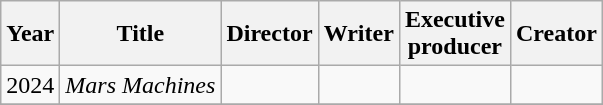<table class="wikitable">
<tr>
<th>Year</th>
<th>Title</th>
<th>Director</th>
<th>Writer</th>
<th>Executive<br>producer</th>
<th>Creator</th>
</tr>
<tr>
<td>2024</td>
<td><em>Mars Machines</em></td>
<td></td>
<td></td>
<td></td>
<td></td>
</tr>
<tr>
</tr>
</table>
